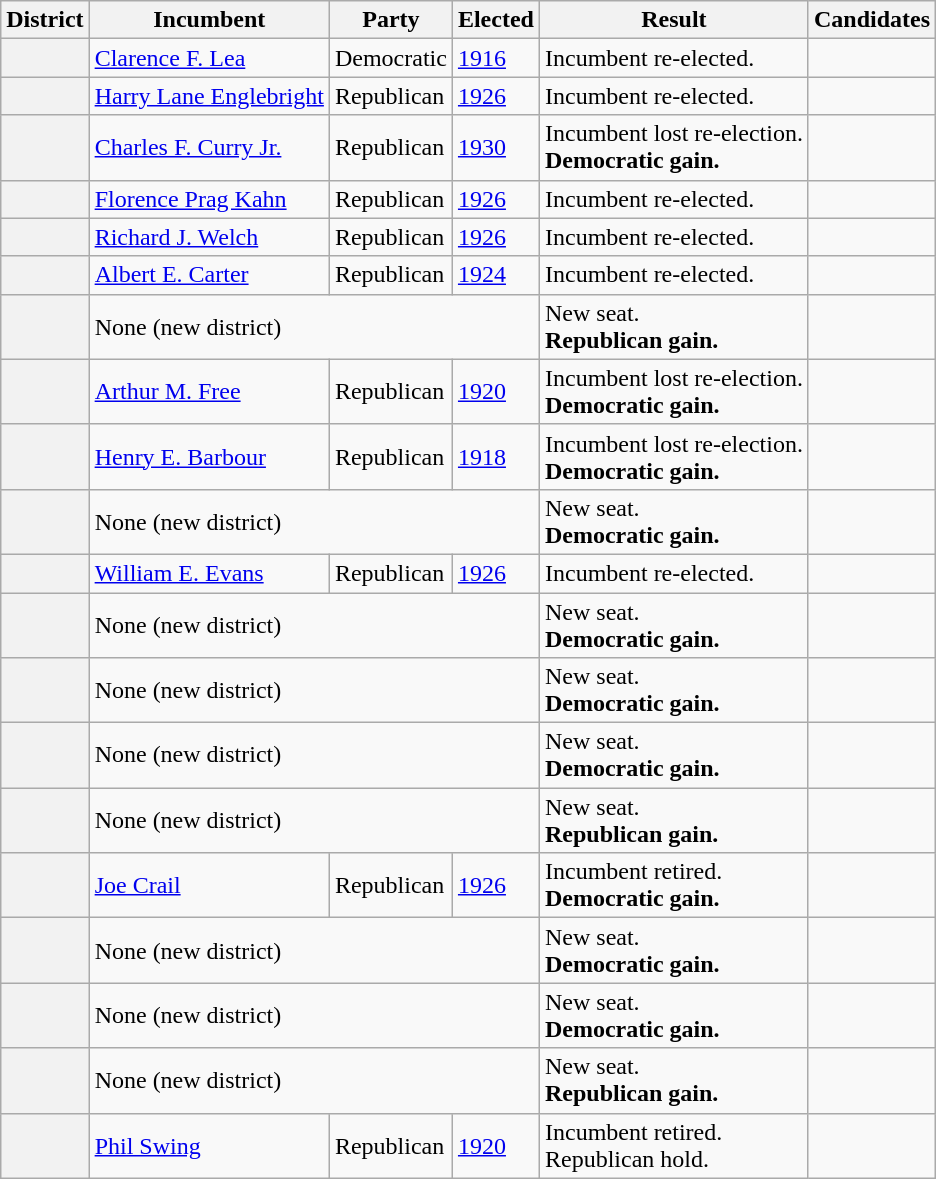<table class=wikitable>
<tr>
<th>District</th>
<th>Incumbent</th>
<th>Party</th>
<th>Elected</th>
<th>Result</th>
<th>Candidates</th>
</tr>
<tr>
<th></th>
<td><a href='#'>Clarence F. Lea</a></td>
<td>Democratic</td>
<td><a href='#'>1916</a></td>
<td>Incumbent re-elected.</td>
<td nowrap></td>
</tr>
<tr>
<th></th>
<td><a href='#'>Harry Lane Englebright</a></td>
<td>Republican</td>
<td><a href='#'>1926</a></td>
<td>Incumbent re-elected.</td>
<td nowrap></td>
</tr>
<tr>
<th></th>
<td><a href='#'>Charles F. Curry Jr.</a></td>
<td>Republican</td>
<td><a href='#'>1930</a></td>
<td>Incumbent lost re-election.<br><strong>Democratic gain.</strong></td>
<td nowrap></td>
</tr>
<tr>
<th></th>
<td><a href='#'>Florence Prag Kahn</a></td>
<td>Republican</td>
<td><a href='#'>1926</a></td>
<td>Incumbent re-elected.</td>
<td nowrap></td>
</tr>
<tr>
<th></th>
<td><a href='#'>Richard J. Welch</a></td>
<td>Republican</td>
<td><a href='#'>1926</a></td>
<td>Incumbent re-elected.</td>
<td nowrap></td>
</tr>
<tr>
<th></th>
<td><a href='#'>Albert E. Carter</a></td>
<td>Republican</td>
<td><a href='#'>1924</a></td>
<td>Incumbent re-elected.</td>
<td nowrap></td>
</tr>
<tr>
<th></th>
<td colspan=3>None (new district)</td>
<td>New seat.<br><strong>Republican gain.</strong></td>
<td nowrap></td>
</tr>
<tr>
<th></th>
<td><a href='#'>Arthur M. Free</a></td>
<td>Republican</td>
<td><a href='#'>1920</a></td>
<td>Incumbent lost re-election.<br><strong>Democratic gain.</strong></td>
<td nowrap></td>
</tr>
<tr>
<th></th>
<td><a href='#'>Henry E. Barbour</a><br></td>
<td>Republican</td>
<td><a href='#'>1918</a></td>
<td>Incumbent lost re-election.<br><strong>Democratic gain.</strong></td>
<td nowrap></td>
</tr>
<tr>
<th></th>
<td colspan=3>None (new district)</td>
<td>New seat.<br><strong>Democratic gain.</strong></td>
<td nowrap></td>
</tr>
<tr>
<th></th>
<td><a href='#'>William E. Evans</a><br></td>
<td>Republican</td>
<td><a href='#'>1926</a></td>
<td>Incumbent re-elected.</td>
<td nowrap></td>
</tr>
<tr>
<th></th>
<td colspan=3>None (new district)</td>
<td>New seat.<br><strong>Democratic gain.</strong></td>
<td nowrap></td>
</tr>
<tr>
<th></th>
<td colspan=3>None (new district)</td>
<td>New seat.<br><strong>Democratic gain.</strong></td>
<td nowrap></td>
</tr>
<tr>
<th></th>
<td colspan=3>None (new district)</td>
<td>New seat.<br><strong>Democratic gain.</strong></td>
<td nowrap></td>
</tr>
<tr>
<th></th>
<td colspan=3>None (new district)</td>
<td>New seat.<br><strong>Republican gain.</strong></td>
<td nowrap></td>
</tr>
<tr>
<th></th>
<td><a href='#'>Joe Crail</a><br></td>
<td>Republican</td>
<td><a href='#'>1926</a></td>
<td>Incumbent retired.<br><strong>Democratic gain.</strong></td>
<td nowrap><br></td>
</tr>
<tr>
<th></th>
<td colspan=3>None (new district)</td>
<td>New seat.<br><strong>Democratic gain.</strong></td>
<td nowrap></td>
</tr>
<tr>
<th></th>
<td colspan=3>None (new district)</td>
<td>New seat.<br><strong>Democratic gain.</strong></td>
<td nowrap></td>
</tr>
<tr>
<th></th>
<td colspan=3>None (new district)</td>
<td>New seat.<br><strong>Republican gain.</strong></td>
<td nowrap></td>
</tr>
<tr>
<th></th>
<td><a href='#'>Phil Swing</a><br></td>
<td>Republican</td>
<td><a href='#'>1920</a></td>
<td>Incumbent retired.<br>Republican hold.</td>
<td nowrap></td>
</tr>
</table>
